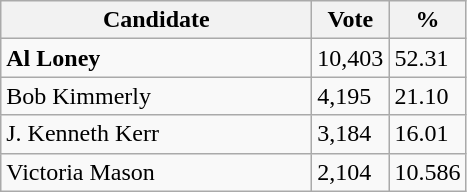<table class="wikitable">
<tr>
<th bgcolor="#DDDDFF" width="200px">Candidate</th>
<th bgcolor="#DDDDFF">Vote</th>
<th bgcolor="#DDDDFF">%</th>
</tr>
<tr>
<td><strong>Al Loney</strong></td>
<td>10,403</td>
<td>52.31</td>
</tr>
<tr>
<td>Bob Kimmerly</td>
<td>4,195</td>
<td>21.10</td>
</tr>
<tr>
<td>J. Kenneth Kerr</td>
<td>3,184</td>
<td>16.01</td>
</tr>
<tr>
<td>Victoria Mason</td>
<td>2,104</td>
<td>10.586</td>
</tr>
</table>
